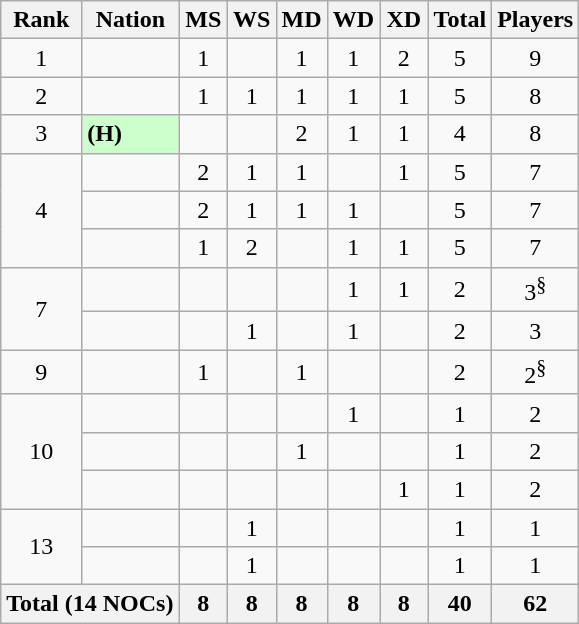<table class="wikitable" style="text-align:center">
<tr>
<th>Rank</th>
<th>Nation</th>
<th width="25">MS</th>
<th width="25">WS</th>
<th width="25">MD</th>
<th width="25">WD</th>
<th width="25">XD</th>
<th width="25">Total</th>
<th width="25">Players</th>
</tr>
<tr>
<td>1</td>
<td align="left"></td>
<td>1</td>
<td></td>
<td>1</td>
<td>1</td>
<td>2</td>
<td>5</td>
<td>9</td>
</tr>
<tr>
<td>2</td>
<td align="left"></td>
<td>1</td>
<td>1</td>
<td>1</td>
<td>1</td>
<td>1</td>
<td>5</td>
<td>8</td>
</tr>
<tr>
<td>3</td>
<td align="left" bgcolor="#ccffcc"> <strong>(H)</strong></td>
<td></td>
<td></td>
<td>2</td>
<td>1</td>
<td>1</td>
<td>4</td>
<td>8</td>
</tr>
<tr>
<td rowspan="3">4</td>
<td align="left"></td>
<td>2</td>
<td>1</td>
<td>1</td>
<td></td>
<td>1</td>
<td>5</td>
<td>7</td>
</tr>
<tr>
<td align="left"></td>
<td>2</td>
<td>1</td>
<td>1</td>
<td>1</td>
<td></td>
<td>5</td>
<td>7</td>
</tr>
<tr>
<td align="left"></td>
<td>1</td>
<td>2</td>
<td></td>
<td>1</td>
<td>1</td>
<td>5</td>
<td>7</td>
</tr>
<tr>
<td rowspan="2">7</td>
<td align="left"></td>
<td></td>
<td></td>
<td></td>
<td>1</td>
<td>1</td>
<td>2</td>
<td>3<sup>§</sup></td>
</tr>
<tr>
<td align="left"></td>
<td></td>
<td>1</td>
<td></td>
<td>1</td>
<td></td>
<td>2</td>
<td>3</td>
</tr>
<tr>
<td>9</td>
<td align="left"></td>
<td>1</td>
<td></td>
<td>1</td>
<td></td>
<td></td>
<td>2</td>
<td>2<sup>§</sup></td>
</tr>
<tr>
<td rowspan="3">10</td>
<td align="left"></td>
<td></td>
<td></td>
<td></td>
<td>1</td>
<td></td>
<td>1</td>
<td>2</td>
</tr>
<tr>
<td align="left"></td>
<td></td>
<td></td>
<td>1</td>
<td></td>
<td></td>
<td>1</td>
<td>2</td>
</tr>
<tr>
<td align="left"></td>
<td></td>
<td></td>
<td></td>
<td></td>
<td>1</td>
<td>1</td>
<td>2</td>
</tr>
<tr>
<td rowspan="2">13</td>
<td align="left"></td>
<td></td>
<td>1</td>
<td></td>
<td></td>
<td></td>
<td>1</td>
<td>1</td>
</tr>
<tr>
<td align="left"></td>
<td></td>
<td>1</td>
<td></td>
<td></td>
<td></td>
<td>1</td>
<td>1</td>
</tr>
<tr>
<th colspan="2">Total (14 NOCs)</th>
<th>8</th>
<th>8</th>
<th>8</th>
<th>8</th>
<th>8</th>
<th>40</th>
<th>62</th>
</tr>
</table>
